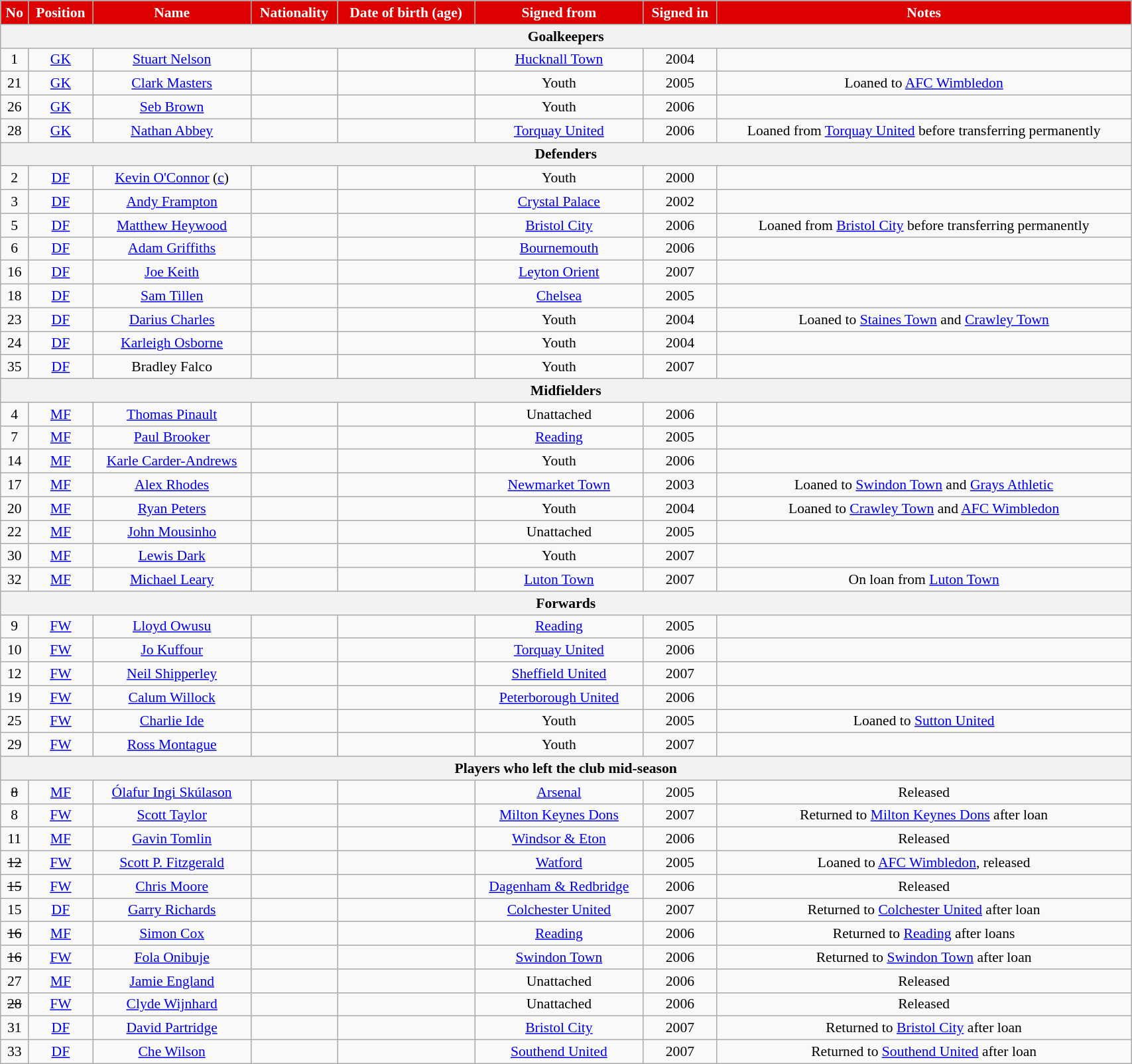<table class="wikitable"  style="text-align:center; font-size:90%; width:90%;">
<tr>
<th style="background:#d00; color:white; text-align:center;">No</th>
<th style="background:#d00; color:white; text-align:center;">Position</th>
<th style="background:#d00; color:white; text-align:center;">Name</th>
<th style="background:#d00; color:white; text-align:center;">Nationality</th>
<th style="background:#d00; color:white; text-align:center;">Date of birth (age)</th>
<th style="background:#d00; color:white; text-align:center;">Signed from</th>
<th style="background:#d00; color:white; text-align:center;">Signed in</th>
<th style="background:#d00; color:white; text-align:center;">Notes</th>
</tr>
<tr>
<th colspan="8">Goalkeepers</th>
</tr>
<tr>
<td>1</td>
<td><a href='#'>GK</a></td>
<td><a href='#'>Stuart Nelson</a></td>
<td></td>
<td></td>
<td><a href='#'>Hucknall Town</a></td>
<td>2004</td>
<td></td>
</tr>
<tr>
<td>21</td>
<td><a href='#'>GK</a></td>
<td><a href='#'>Clark Masters</a></td>
<td></td>
<td></td>
<td>Youth</td>
<td>2005</td>
<td>Loaned to <a href='#'>AFC Wimbledon</a></td>
</tr>
<tr>
<td>26</td>
<td><a href='#'>GK</a></td>
<td><a href='#'>Seb Brown</a></td>
<td></td>
<td></td>
<td>Youth</td>
<td>2006</td>
<td></td>
</tr>
<tr>
<td>28</td>
<td><a href='#'>GK</a></td>
<td><a href='#'>Nathan Abbey</a></td>
<td></td>
<td></td>
<td><a href='#'>Torquay United</a></td>
<td>2006</td>
<td>Loaned from <a href='#'>Torquay United</a> before transferring permanently</td>
</tr>
<tr>
<th colspan="8">Defenders</th>
</tr>
<tr>
<td>2</td>
<td><a href='#'>DF</a></td>
<td><a href='#'>Kevin O'Connor</a> (<a href='#'>c</a>)</td>
<td></td>
<td></td>
<td>Youth</td>
<td>2000</td>
<td></td>
</tr>
<tr>
<td>3</td>
<td><a href='#'>DF</a></td>
<td><a href='#'>Andy Frampton</a></td>
<td></td>
<td></td>
<td><a href='#'>Crystal Palace</a></td>
<td>2002</td>
<td></td>
</tr>
<tr>
<td>5</td>
<td><a href='#'>DF</a></td>
<td><a href='#'>Matthew Heywood</a></td>
<td></td>
<td></td>
<td><a href='#'>Bristol City</a></td>
<td>2006</td>
<td>Loaned from <a href='#'>Bristol City</a> before transferring permanently</td>
</tr>
<tr>
<td>6</td>
<td><a href='#'>DF</a></td>
<td><a href='#'>Adam Griffiths</a></td>
<td></td>
<td></td>
<td><a href='#'>Bournemouth</a></td>
<td>2006</td>
<td></td>
</tr>
<tr>
<td>16</td>
<td><a href='#'>DF</a></td>
<td><a href='#'>Joe Keith</a></td>
<td></td>
<td></td>
<td><a href='#'>Leyton Orient</a></td>
<td>2007</td>
<td></td>
</tr>
<tr>
<td>18</td>
<td><a href='#'>DF</a></td>
<td><a href='#'>Sam Tillen</a></td>
<td></td>
<td></td>
<td><a href='#'>Chelsea</a></td>
<td>2005</td>
<td></td>
</tr>
<tr>
<td>23</td>
<td><a href='#'>DF</a></td>
<td><a href='#'>Darius Charles</a></td>
<td></td>
<td></td>
<td>Youth</td>
<td>2004</td>
<td>Loaned to <a href='#'>Staines Town</a> and <a href='#'>Crawley Town</a></td>
</tr>
<tr>
<td>24</td>
<td><a href='#'>DF</a></td>
<td><a href='#'>Karleigh Osborne</a></td>
<td></td>
<td></td>
<td>Youth</td>
<td>2004</td>
<td></td>
</tr>
<tr>
<td>35</td>
<td><a href='#'>DF</a></td>
<td>Bradley Falco</td>
<td></td>
<td></td>
<td>Youth</td>
<td>2007</td>
<td></td>
</tr>
<tr>
<th colspan="8">Midfielders</th>
</tr>
<tr>
<td>4</td>
<td><a href='#'>MF</a></td>
<td><a href='#'>Thomas Pinault</a></td>
<td></td>
<td></td>
<td>Unattached</td>
<td>2006</td>
<td></td>
</tr>
<tr>
<td>7</td>
<td><a href='#'>MF</a></td>
<td><a href='#'>Paul Brooker</a></td>
<td></td>
<td></td>
<td><a href='#'>Reading</a></td>
<td>2005</td>
<td></td>
</tr>
<tr>
<td>14</td>
<td><a href='#'>MF</a></td>
<td><a href='#'>Karle Carder-Andrews</a></td>
<td></td>
<td></td>
<td>Youth</td>
<td>2006</td>
<td></td>
</tr>
<tr>
<td>17</td>
<td><a href='#'>MF</a></td>
<td><a href='#'>Alex Rhodes</a></td>
<td></td>
<td></td>
<td><a href='#'>Newmarket Town</a></td>
<td>2003</td>
<td>Loaned to <a href='#'>Swindon Town</a> and <a href='#'>Grays Athletic</a></td>
</tr>
<tr>
<td>20</td>
<td><a href='#'>MF</a></td>
<td><a href='#'>Ryan Peters</a></td>
<td></td>
<td></td>
<td>Youth</td>
<td>2004</td>
<td>Loaned to <a href='#'>Crawley Town</a> and <a href='#'>AFC Wimbledon</a></td>
</tr>
<tr>
<td>22</td>
<td><a href='#'>MF</a></td>
<td><a href='#'>John Mousinho</a></td>
<td></td>
<td></td>
<td>Unattached</td>
<td>2005</td>
<td></td>
</tr>
<tr>
<td>30</td>
<td><a href='#'>MF</a></td>
<td><a href='#'>Lewis Dark</a></td>
<td></td>
<td></td>
<td>Youth</td>
<td>2007</td>
<td></td>
</tr>
<tr>
<td>32</td>
<td><a href='#'>MF</a></td>
<td><a href='#'>Michael Leary</a></td>
<td></td>
<td></td>
<td><a href='#'>Luton Town</a></td>
<td>2007</td>
<td>On loan from <a href='#'>Luton Town</a></td>
</tr>
<tr>
<th colspan="8">Forwards</th>
</tr>
<tr>
<td>9</td>
<td><a href='#'>FW</a></td>
<td><a href='#'>Lloyd Owusu</a></td>
<td></td>
<td></td>
<td><a href='#'>Reading</a></td>
<td>2005</td>
<td></td>
</tr>
<tr>
<td>10</td>
<td><a href='#'>FW</a></td>
<td><a href='#'>Jo Kuffour</a></td>
<td></td>
<td></td>
<td><a href='#'>Torquay United</a></td>
<td>2006</td>
<td></td>
</tr>
<tr>
<td>12</td>
<td><a href='#'>FW</a></td>
<td><a href='#'>Neil Shipperley</a></td>
<td></td>
<td></td>
<td><a href='#'>Sheffield United</a></td>
<td>2007</td>
<td></td>
</tr>
<tr>
<td>19</td>
<td><a href='#'>FW</a></td>
<td><a href='#'>Calum Willock</a></td>
<td></td>
<td></td>
<td><a href='#'>Peterborough United</a></td>
<td>2006</td>
<td></td>
</tr>
<tr>
<td>25</td>
<td><a href='#'>FW</a></td>
<td><a href='#'>Charlie Ide</a></td>
<td></td>
<td></td>
<td>Youth</td>
<td>2005</td>
<td>Loaned to <a href='#'>Sutton United</a></td>
</tr>
<tr>
<td>29</td>
<td><a href='#'>FW</a></td>
<td><a href='#'>Ross Montague</a></td>
<td></td>
<td></td>
<td>Youth</td>
<td>2007</td>
<td></td>
</tr>
<tr>
<th colspan="8">Players who left the club mid-season</th>
</tr>
<tr>
<td><s>8</s></td>
<td><a href='#'>MF</a></td>
<td><a href='#'>Ólafur Ingi Skúlason</a></td>
<td></td>
<td></td>
<td><a href='#'>Arsenal</a></td>
<td>2005</td>
<td>Released</td>
</tr>
<tr>
<td>8</td>
<td><a href='#'>FW</a></td>
<td><a href='#'>Scott Taylor</a></td>
<td></td>
<td></td>
<td><a href='#'>Milton Keynes Dons</a></td>
<td>2007</td>
<td>Returned to <a href='#'>Milton Keynes Dons</a> after loan</td>
</tr>
<tr>
<td>11</td>
<td><a href='#'>MF</a></td>
<td><a href='#'>Gavin Tomlin</a></td>
<td></td>
<td></td>
<td><a href='#'>Windsor & Eton</a></td>
<td>2006</td>
<td>Released</td>
</tr>
<tr>
<td><s>12</s></td>
<td><a href='#'>FW</a></td>
<td><a href='#'>Scott P. Fitzgerald</a></td>
<td></td>
<td></td>
<td><a href='#'>Watford</a></td>
<td>2005</td>
<td>Loaned to <a href='#'>AFC Wimbledon</a>, released</td>
</tr>
<tr>
<td><s>15</s></td>
<td><a href='#'>FW</a></td>
<td><a href='#'>Chris Moore</a></td>
<td></td>
<td></td>
<td><a href='#'>Dagenham & Redbridge</a></td>
<td>2006</td>
<td>Released</td>
</tr>
<tr>
<td>15</td>
<td><a href='#'>DF</a></td>
<td><a href='#'>Garry Richards</a></td>
<td></td>
<td></td>
<td><a href='#'>Colchester United</a></td>
<td>2007</td>
<td>Returned to <a href='#'>Colchester United</a> after loan</td>
</tr>
<tr>
<td><s>16</s></td>
<td><a href='#'>MF</a></td>
<td><a href='#'>Simon Cox</a></td>
<td></td>
<td></td>
<td><a href='#'>Reading</a></td>
<td>2006</td>
<td>Returned to <a href='#'>Reading</a> after loans</td>
</tr>
<tr>
<td><s>16</s></td>
<td><a href='#'>FW</a></td>
<td><a href='#'>Fola Onibuje</a></td>
<td></td>
<td></td>
<td><a href='#'>Swindon Town</a></td>
<td>2006</td>
<td>Returned to <a href='#'>Swindon Town</a> after loan</td>
</tr>
<tr>
<td>27</td>
<td><a href='#'>MF</a></td>
<td><a href='#'>Jamie England</a></td>
<td></td>
<td></td>
<td>Unattached</td>
<td>2006</td>
<td>Released</td>
</tr>
<tr>
<td><s>28</s></td>
<td><a href='#'>FW</a></td>
<td><a href='#'>Clyde Wijnhard</a></td>
<td></td>
<td></td>
<td>Unattached</td>
<td>2006</td>
<td>Released</td>
</tr>
<tr>
<td>31</td>
<td><a href='#'>DF</a></td>
<td><a href='#'>David Partridge</a></td>
<td></td>
<td></td>
<td><a href='#'>Bristol City</a></td>
<td>2007</td>
<td>Returned to <a href='#'>Bristol City</a> after loan</td>
</tr>
<tr>
<td>33</td>
<td><a href='#'>DF</a></td>
<td><a href='#'>Che Wilson</a></td>
<td></td>
<td></td>
<td><a href='#'>Southend United</a></td>
<td>2007</td>
<td>Returned to <a href='#'>Southend United</a> after loan</td>
</tr>
</table>
